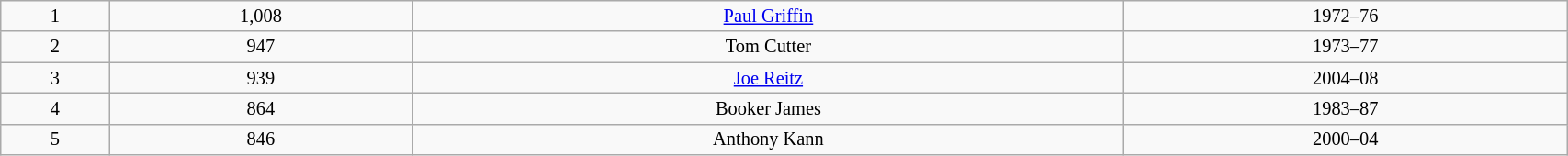<table class="wikitable" style="font-size:85%; text-align:center; width:90%;">
<tr>
<td>1</td>
<td>1,008</td>
<td><a href='#'>Paul Griffin</a></td>
<td>1972–76</td>
</tr>
<tr>
<td>2</td>
<td>947</td>
<td>Tom Cutter</td>
<td>1973–77</td>
</tr>
<tr>
<td>3</td>
<td>939</td>
<td><a href='#'>Joe Reitz</a></td>
<td>2004–08</td>
</tr>
<tr>
<td>4</td>
<td>864</td>
<td>Booker James</td>
<td>1983–87</td>
</tr>
<tr>
<td>5</td>
<td>846</td>
<td>Anthony Kann</td>
<td>2000–04</td>
</tr>
</table>
